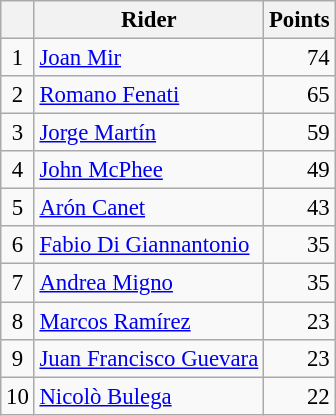<table class="wikitable" style="font-size: 95%;">
<tr>
<th></th>
<th>Rider</th>
<th>Points</th>
</tr>
<tr>
<td align=center>1</td>
<td> <a href='#'>Joan Mir</a></td>
<td align=right>74</td>
</tr>
<tr>
<td align=center>2</td>
<td> <a href='#'>Romano Fenati</a></td>
<td align=right>65</td>
</tr>
<tr>
<td align=center>3</td>
<td> <a href='#'>Jorge Martín</a></td>
<td align=right>59</td>
</tr>
<tr>
<td align=center>4</td>
<td> <a href='#'>John McPhee</a></td>
<td align=right>49</td>
</tr>
<tr>
<td align=center>5</td>
<td> <a href='#'>Arón Canet</a></td>
<td align=right>43</td>
</tr>
<tr>
<td align=center>6</td>
<td> <a href='#'>Fabio Di Giannantonio</a></td>
<td align=right>35</td>
</tr>
<tr>
<td align=center>7</td>
<td> <a href='#'>Andrea Migno</a></td>
<td align=right>35</td>
</tr>
<tr>
<td align=center>8</td>
<td> <a href='#'>Marcos Ramírez</a></td>
<td align=right>23</td>
</tr>
<tr>
<td align=center>9</td>
<td> <a href='#'>Juan Francisco Guevara</a></td>
<td align=right>23</td>
</tr>
<tr>
<td align=center>10</td>
<td> <a href='#'>Nicolò Bulega</a></td>
<td align=right>22</td>
</tr>
</table>
